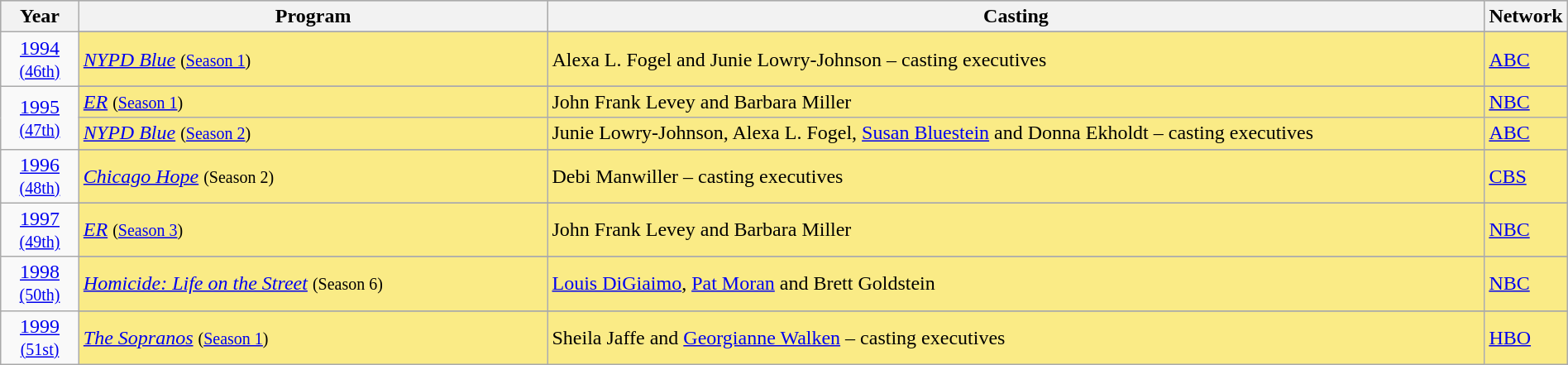<table class="wikitable" style="width:100%">
<tr bgcolor="#bebebe">
<th width="5%">Year</th>
<th width="30%">Program</th>
<th width="60%">Casting</th>
<th width="5%">Network</th>
</tr>
<tr>
<td rowspan=2 style="text-align:center"><a href='#'>1994</a><br><small><a href='#'>(46th)</a></small></td>
</tr>
<tr style="background:#FAEB86">
<td><em><a href='#'>NYPD Blue</a></em> <small>(<a href='#'>Season 1</a>)</small></td>
<td>Alexa L. Fogel and Junie Lowry-Johnson – casting executives</td>
<td><a href='#'>ABC</a></td>
</tr>
<tr>
<td rowspan=3 style="text-align:center"><a href='#'>1995</a><br><small><a href='#'>(47th)</a></small></td>
</tr>
<tr style="background:#FAEB86">
<td><em><a href='#'>ER</a></em> <small>(<a href='#'>Season 1</a>)</small></td>
<td>John Frank Levey and Barbara Miller</td>
<td><a href='#'>NBC</a></td>
</tr>
<tr style="background:#FAEB86">
<td><em><a href='#'>NYPD Blue</a></em> <small>(<a href='#'>Season 2</a>)</small></td>
<td>Junie Lowry-Johnson, Alexa L. Fogel, <a href='#'>Susan Bluestein</a> and Donna Ekholdt – casting executives</td>
<td><a href='#'>ABC</a></td>
</tr>
<tr>
<td rowspan=2 style="text-align:center"><a href='#'>1996</a><br><small><a href='#'>(48th)</a></small></td>
</tr>
<tr style="background:#FAEB86">
<td><em><a href='#'>Chicago Hope</a></em> <small>(Season 2)</small></td>
<td>Debi Manwiller – casting executives</td>
<td><a href='#'>CBS</a></td>
</tr>
<tr>
<td rowspan=2 style="text-align:center"><a href='#'>1997</a><br><small><a href='#'>(49th)</a></small></td>
</tr>
<tr style="background:#FAEB86">
<td><em><a href='#'>ER</a></em> <small>(<a href='#'>Season 3</a>)</small></td>
<td>John Frank Levey and Barbara Miller</td>
<td><a href='#'>NBC</a></td>
</tr>
<tr>
<td rowspan=2 style="text-align:center"><a href='#'>1998</a><br><small><a href='#'>(50th)</a></small></td>
</tr>
<tr style="background:#FAEB86">
<td><em><a href='#'>Homicide: Life on the Street</a></em> <small>(Season 6)</small></td>
<td><a href='#'>Louis DiGiaimo</a>, <a href='#'>Pat Moran</a> and Brett Goldstein</td>
<td><a href='#'>NBC</a></td>
</tr>
<tr>
<td rowspan=2 style="text-align:center"><a href='#'>1999</a><br><small><a href='#'>(51st)</a></small></td>
</tr>
<tr style="background:#FAEB86">
<td><em><a href='#'>The Sopranos</a></em> <small>(<a href='#'>Season 1</a>)</small></td>
<td>Sheila Jaffe and <a href='#'>Georgianne Walken</a> – casting executives</td>
<td><a href='#'>HBO</a></td>
</tr>
</table>
